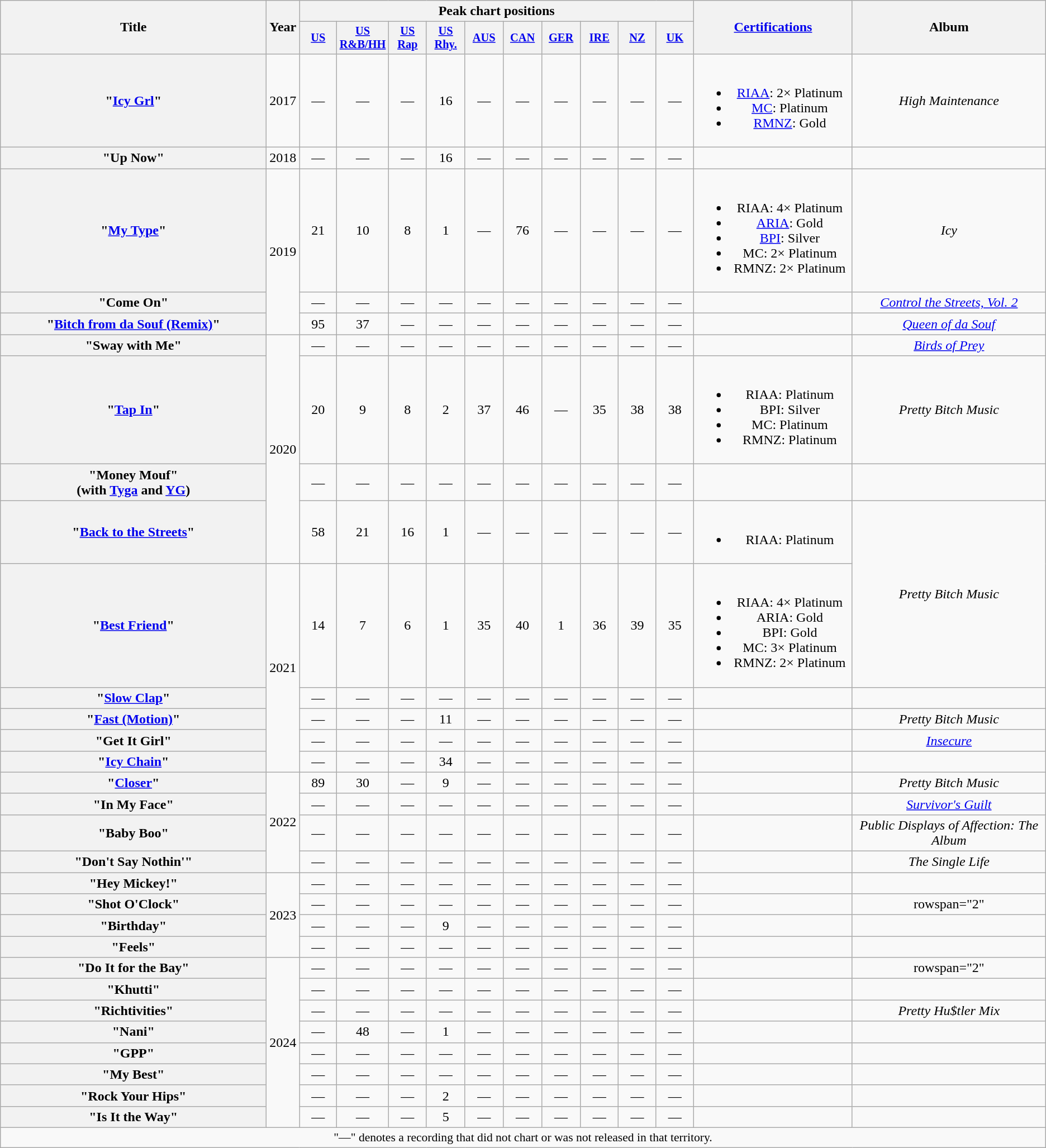<table class="wikitable plainrowheaders" style="text-align:center">
<tr>
<th scope="col" rowspan="2" style="width:21em;">Title</th>
<th scope="col" rowspan="2" style="width:1em;">Year</th>
<th scope="col" colspan="10">Peak chart positions</th>
<th scope="col" rowspan="2" style="width:12em;"><a href='#'>Certifications</a></th>
<th scope="col" rowspan="2" style="width:15em;">Album</th>
</tr>
<tr>
<th style="width:3em;font-size:85%;"><a href='#'>US</a><br></th>
<th style="width:3em;font-size:85%;"><a href='#'>US<br>R&B/HH</a><br></th>
<th style="width:3em;font-size:85%;"><a href='#'>US<br>Rap</a><br></th>
<th style="width:3em;font-size:85%;"><a href='#'>US<br>Rhy.</a><br></th>
<th style="width:3em;font-size:85%;"><a href='#'>AUS</a><br></th>
<th style="width:3em;font-size:85%;"><a href='#'>CAN</a><br></th>
<th style="width:3em;font-size:85%;"><a href='#'>GER</a><br></th>
<th style="width:3em;font-size:85%;"><a href='#'>IRE</a><br></th>
<th style="width:3em;font-size:85%;"><a href='#'>NZ</a><br></th>
<th style="width:3em;font-size:85%;"><a href='#'>UK</a><br></th>
</tr>
<tr>
<th scope="row">"<a href='#'>Icy Grl</a>"</th>
<td>2017</td>
<td>—</td>
<td>—</td>
<td>—</td>
<td>16</td>
<td>—</td>
<td>—</td>
<td>—</td>
<td>—</td>
<td>—</td>
<td>—</td>
<td><br><ul><li><a href='#'>RIAA</a>: 2× Platinum</li><li><a href='#'>MC</a>: Platinum</li><li><a href='#'>RMNZ</a>: Gold</li></ul></td>
<td><em>High Maintenance</em></td>
</tr>
<tr>
<th scope="row">"Up Now"<br></th>
<td>2018</td>
<td>—</td>
<td>—</td>
<td>—</td>
<td>16</td>
<td>—</td>
<td>—</td>
<td>—</td>
<td>—</td>
<td>—</td>
<td>—</td>
<td></td>
<td></td>
</tr>
<tr>
<th scope="row">"<a href='#'>My Type</a>"</th>
<td rowspan="3">2019</td>
<td>21</td>
<td>10</td>
<td>8</td>
<td>1</td>
<td>—</td>
<td>76</td>
<td>—</td>
<td>—</td>
<td>—</td>
<td>—</td>
<td><br><ul><li>RIAA: 4× Platinum</li><li><a href='#'>ARIA</a>: Gold</li><li><a href='#'>BPI</a>: Silver</li><li>MC: 2× Platinum</li><li>RMNZ: 2× Platinum</li></ul></td>
<td><em>Icy</em></td>
</tr>
<tr>
<th scope="row">"Come On"<br></th>
<td>—</td>
<td>—</td>
<td>—</td>
<td>—</td>
<td>—</td>
<td>—</td>
<td>—</td>
<td>—</td>
<td>—</td>
<td>—</td>
<td></td>
<td><em><a href='#'>Control the Streets, Vol. 2</a></em></td>
</tr>
<tr>
<th scope="row">"<a href='#'>Bitch from da Souf (Remix)</a>"<br></th>
<td>95</td>
<td>37</td>
<td>—</td>
<td>—</td>
<td>—</td>
<td>—</td>
<td>—</td>
<td>—</td>
<td>—</td>
<td>—</td>
<td></td>
<td><em><a href='#'>Queen of da Souf</a></em></td>
</tr>
<tr>
<th scope="row">"Sway with Me"<br></th>
<td rowspan="4">2020</td>
<td>—</td>
<td>—</td>
<td>—</td>
<td>—</td>
<td>—</td>
<td>—</td>
<td>—</td>
<td>—</td>
<td>—</td>
<td>—</td>
<td></td>
<td><em><a href='#'>Birds of Prey</a></em></td>
</tr>
<tr>
<th scope="row">"<a href='#'>Tap In</a>"</th>
<td>20</td>
<td>9</td>
<td>8</td>
<td>2</td>
<td>37</td>
<td>46</td>
<td>—</td>
<td>35</td>
<td>38</td>
<td>38</td>
<td><br><ul><li>RIAA: Platinum</li><li>BPI: Silver</li><li>MC: Platinum</li><li>RMNZ: Platinum</li></ul></td>
<td><em>Pretty Bitch Music</em></td>
</tr>
<tr>
<th scope="row">"Money Mouf"<br><span>(with <a href='#'>Tyga</a> and <a href='#'>YG</a>)</span></th>
<td>—</td>
<td>—</td>
<td>—</td>
<td>—</td>
<td>—</td>
<td>—</td>
<td>—</td>
<td>—</td>
<td>—</td>
<td>—</td>
<td></td>
<td></td>
</tr>
<tr>
<th scope="row">"<a href='#'>Back to the Streets</a>"<br></th>
<td>58</td>
<td>21</td>
<td>16</td>
<td>1</td>
<td>—</td>
<td>—</td>
<td>—</td>
<td>—</td>
<td>—</td>
<td>—</td>
<td><br><ul><li>RIAA: Platinum</li></ul></td>
<td rowspan="2"><em>Pretty Bitch Music</em></td>
</tr>
<tr>
<th scope="row">"<a href='#'>Best Friend</a>"<br></th>
<td rowspan="5">2021</td>
<td>14</td>
<td>7</td>
<td>6</td>
<td>1</td>
<td>35</td>
<td>40</td>
<td>1</td>
<td>36</td>
<td>39</td>
<td>35</td>
<td><br><ul><li>RIAA: 4× Platinum</li><li>ARIA: Gold</li><li>BPI: Gold</li><li>MC: 3× Platinum</li><li>RMNZ: 2× Platinum</li></ul></td>
</tr>
<tr>
<th scope="row">"<a href='#'>Slow Clap</a>"<br></th>
<td>—</td>
<td>—</td>
<td>—</td>
<td>—</td>
<td>—</td>
<td>—</td>
<td>—</td>
<td>—</td>
<td>—</td>
<td>—</td>
<td></td>
<td></td>
</tr>
<tr>
<th scope="row">"<a href='#'>Fast (Motion)</a>"</th>
<td>—</td>
<td>—</td>
<td>—</td>
<td>11</td>
<td>—</td>
<td>—</td>
<td>—</td>
<td>—</td>
<td>—</td>
<td>—</td>
<td></td>
<td><em>Pretty Bitch Music</em></td>
</tr>
<tr>
<th scope="row">"Get It Girl"</th>
<td>—</td>
<td>—</td>
<td>—</td>
<td>—</td>
<td>—</td>
<td>—</td>
<td>—</td>
<td>—</td>
<td>—</td>
<td>—</td>
<td></td>
<td><em><a href='#'>Insecure</a></em></td>
</tr>
<tr>
<th scope="row">"<a href='#'>Icy Chain</a>"</th>
<td>—</td>
<td>—</td>
<td>—</td>
<td>34</td>
<td>—</td>
<td>—</td>
<td>—</td>
<td>—</td>
<td>—</td>
<td>—</td>
<td></td>
<td></td>
</tr>
<tr>
<th scope="row">"<a href='#'>Closer</a>"<br></th>
<td rowspan="4">2022</td>
<td>89<br></td>
<td>30</td>
<td>—</td>
<td>9</td>
<td>—</td>
<td>—</td>
<td>—</td>
<td>—</td>
<td>—</td>
<td>—</td>
<td></td>
<td><em>Pretty Bitch Music</em></td>
</tr>
<tr>
<th scope="row">"In My Face"<br></th>
<td>—</td>
<td>—</td>
<td>—</td>
<td>—</td>
<td>—</td>
<td>—</td>
<td>—</td>
<td>—</td>
<td>—</td>
<td>—</td>
<td></td>
<td><em><a href='#'>Survivor's Guilt</a></em></td>
</tr>
<tr>
<th scope="row">"Baby Boo"<br></th>
<td>—</td>
<td>—</td>
<td>—</td>
<td>—</td>
<td>—</td>
<td>—</td>
<td>—</td>
<td>—</td>
<td>—</td>
<td>—</td>
<td></td>
<td><em>Public Displays of Affection: The Album</em></td>
</tr>
<tr>
<th scope="row">"Don't Say Nothin'"</th>
<td>—</td>
<td>—</td>
<td>—</td>
<td>—</td>
<td>—</td>
<td>—</td>
<td>—</td>
<td>—</td>
<td>—</td>
<td>—</td>
<td></td>
<td><em>The Single Life</em></td>
</tr>
<tr>
<th scope="row">"Hey Mickey!"<br></th>
<td rowspan="4">2023</td>
<td>—</td>
<td>—</td>
<td>—</td>
<td>—</td>
<td>—</td>
<td>—</td>
<td>—</td>
<td>—</td>
<td>—</td>
<td>—</td>
<td></td>
<td></td>
</tr>
<tr>
<th scope="row">"Shot O'Clock"</th>
<td>—</td>
<td>—</td>
<td>—</td>
<td>—</td>
<td>—</td>
<td>—</td>
<td>—</td>
<td>—</td>
<td>—</td>
<td>—</td>
<td></td>
<td>rowspan="2" </td>
</tr>
<tr>
<th scope="row">"Birthday"<br></th>
<td>—</td>
<td>—</td>
<td>—</td>
<td>9</td>
<td>—</td>
<td>—</td>
<td>—</td>
<td>—</td>
<td>—</td>
<td>—</td>
<td></td>
</tr>
<tr>
<th scope="row">"Feels"<br></th>
<td>—</td>
<td>—</td>
<td>—</td>
<td>—</td>
<td>—</td>
<td>—</td>
<td>—</td>
<td>—</td>
<td>—</td>
<td>—</td>
<td></td>
<td></td>
</tr>
<tr>
<th scope="row">"Do It for the Bay"<br></th>
<td rowspan="8">2024</td>
<td>—</td>
<td>—</td>
<td>—</td>
<td>—</td>
<td>—</td>
<td>—</td>
<td>—</td>
<td>—</td>
<td>—</td>
<td>—</td>
<td></td>
<td>rowspan="2" </td>
</tr>
<tr>
<th scope="row">"Khutti"<br></th>
<td>—</td>
<td>—</td>
<td>—</td>
<td>—</td>
<td>—</td>
<td>—</td>
<td>—</td>
<td>—</td>
<td>—</td>
<td>—</td>
<td></td>
</tr>
<tr>
<th scope="row">"Richtivities"</th>
<td>—</td>
<td>—</td>
<td>—</td>
<td>—</td>
<td>—</td>
<td>—</td>
<td>—</td>
<td>—</td>
<td>—</td>
<td>—</td>
<td></td>
<td><em>Pretty Hu$tler Mix</em></td>
</tr>
<tr>
<th scope="row">"Nani"</th>
<td>—</td>
<td>48</td>
<td>—</td>
<td>1</td>
<td>—</td>
<td>—</td>
<td>—</td>
<td>—</td>
<td>—</td>
<td>—</td>
<td></td>
<td></td>
</tr>
<tr>
<th scope="row">"GPP"<br></th>
<td>—</td>
<td>—</td>
<td>—</td>
<td>—</td>
<td>—</td>
<td>—</td>
<td>—</td>
<td>—</td>
<td>—</td>
<td>—</td>
<td></td>
<td></td>
</tr>
<tr>
<th scope="row">"My Best"</th>
<td>—</td>
<td>—</td>
<td>—</td>
<td>—</td>
<td>—</td>
<td>—</td>
<td>—</td>
<td>—</td>
<td>—</td>
<td>—</td>
<td></td>
<td></td>
</tr>
<tr>
<th scope="row">"Rock Your Hips"<br></th>
<td>—</td>
<td>—</td>
<td>—</td>
<td>2</td>
<td>—</td>
<td>—</td>
<td>—</td>
<td>—</td>
<td>—</td>
<td>—</td>
<td></td>
<td></td>
</tr>
<tr>
<th scope="row">"Is It the Way"</th>
<td>—</td>
<td>—</td>
<td>—</td>
<td>5</td>
<td>—</td>
<td>—</td>
<td>—</td>
<td>—</td>
<td>—</td>
<td>—</td>
<td></td>
<td></td>
</tr>
<tr>
<td colspan="16" style="font-size:90%">"—" denotes a recording that did not chart or was not released in that territory.</td>
</tr>
</table>
